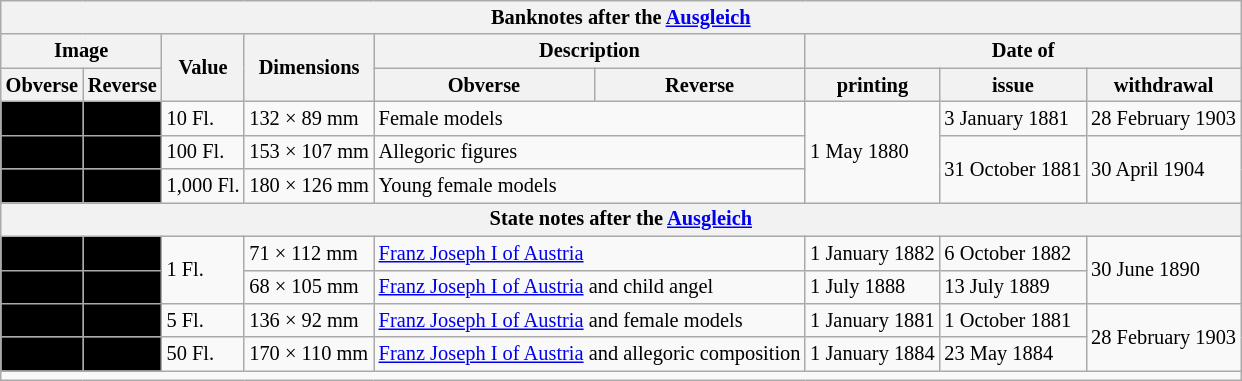<table class="wikitable" style="font-size: 85%">
<tr>
<th colspan="9">Banknotes after the <a href='#'>Ausgleich</a></th>
</tr>
<tr>
<th colspan="2">Image</th>
<th rowspan="2">Value</th>
<th rowspan="2">Dimensions</th>
<th colspan="2">Description</th>
<th colspan="3">Date of</th>
</tr>
<tr>
<th>Obverse</th>
<th>Reverse</th>
<th>Obverse</th>
<th>Reverse</th>
<th>printing</th>
<th>issue</th>
<th>withdrawal</th>
</tr>
<tr>
<td align="center" bgcolor="#000000"></td>
<td align="center" bgcolor="#000000"></td>
<td>10 Fl.</td>
<td>132 × 89 mm</td>
<td colspan="2">Female models</td>
<td rowspan="3">1 May 1880</td>
<td>3 January 1881</td>
<td>28 February 1903</td>
</tr>
<tr>
<td align="center" bgcolor="#000000"></td>
<td align="center" bgcolor="#000000"></td>
<td>100 Fl.</td>
<td>153 × 107 mm</td>
<td colspan="2">Allegoric figures</td>
<td rowspan="2">31 October 1881</td>
<td rowspan="2">30 April 1904</td>
</tr>
<tr>
<td align="center" bgcolor="#000000"></td>
<td align="center" bgcolor="#000000"></td>
<td>1,000 Fl.</td>
<td>180 × 126 mm</td>
<td colspan="2">Young female models</td>
</tr>
<tr>
<th colspan="9">State notes after the <a href='#'>Ausgleich</a></th>
</tr>
<tr>
<td align="center" bgcolor="#000000"></td>
<td align="center" bgcolor="#000000"></td>
<td rowspan="2">1 Fl.</td>
<td>71 × 112 mm</td>
<td colspan="2"><a href='#'>Franz Joseph I of Austria</a></td>
<td>1 January 1882</td>
<td>6 October 1882</td>
<td rowspan="2">30 June 1890</td>
</tr>
<tr>
<td align="center" bgcolor="#000000"></td>
<td align="center" bgcolor="#000000"></td>
<td>68 × 105 mm</td>
<td colspan="2"><a href='#'>Franz Joseph I of Austria</a> and child angel</td>
<td>1 July 1888</td>
<td>13 July 1889</td>
</tr>
<tr>
<td align="center" bgcolor="#000000"></td>
<td align="center" bgcolor="#000000"></td>
<td>5 Fl.</td>
<td>136 × 92 mm</td>
<td colspan="2"><a href='#'>Franz Joseph I of Austria</a> and female models</td>
<td>1 January 1881</td>
<td>1 October 1881</td>
<td rowspan="2">28 February 1903</td>
</tr>
<tr>
<td align="center" bgcolor="#000000"></td>
<td align="center" bgcolor="#000000"></td>
<td>50 Fl.</td>
<td>170 × 110 mm</td>
<td colspan="2"><a href='#'>Franz Joseph I of Austria</a> and allegoric composition</td>
<td>1 January 1884</td>
<td>23 May 1884</td>
</tr>
<tr>
<td colspan="9"></td>
</tr>
</table>
